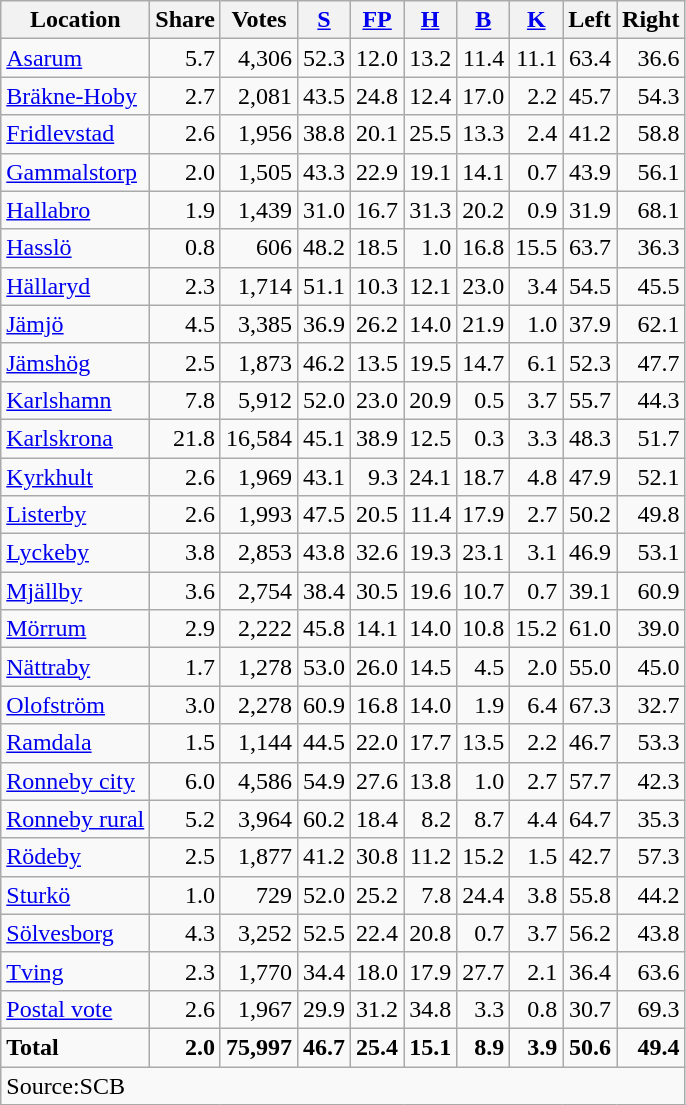<table class="wikitable sortable" style=text-align:right>
<tr>
<th>Location</th>
<th>Share</th>
<th>Votes</th>
<th><a href='#'>S</a></th>
<th><a href='#'>FP</a></th>
<th><a href='#'>H</a></th>
<th><a href='#'>B</a></th>
<th><a href='#'>K</a></th>
<th>Left</th>
<th>Right</th>
</tr>
<tr>
<td align=left><a href='#'>Asarum</a></td>
<td>5.7</td>
<td>4,306</td>
<td>52.3</td>
<td>12.0</td>
<td>13.2</td>
<td>11.4</td>
<td>11.1</td>
<td>63.4</td>
<td>36.6</td>
</tr>
<tr>
<td align=left><a href='#'>Bräkne-Hoby</a></td>
<td>2.7</td>
<td>2,081</td>
<td>43.5</td>
<td>24.8</td>
<td>12.4</td>
<td>17.0</td>
<td>2.2</td>
<td>45.7</td>
<td>54.3</td>
</tr>
<tr>
<td align=left><a href='#'>Fridlevstad</a></td>
<td>2.6</td>
<td>1,956</td>
<td>38.8</td>
<td>20.1</td>
<td>25.5</td>
<td>13.3</td>
<td>2.4</td>
<td>41.2</td>
<td>58.8</td>
</tr>
<tr>
<td align=left><a href='#'>Gammalstorp</a></td>
<td>2.0</td>
<td>1,505</td>
<td>43.3</td>
<td>22.9</td>
<td>19.1</td>
<td>14.1</td>
<td>0.7</td>
<td>43.9</td>
<td>56.1</td>
</tr>
<tr>
<td align=left><a href='#'>Hallabro</a></td>
<td>1.9</td>
<td>1,439</td>
<td>31.0</td>
<td>16.7</td>
<td>31.3</td>
<td>20.2</td>
<td>0.9</td>
<td>31.9</td>
<td>68.1</td>
</tr>
<tr>
<td align=left><a href='#'>Hasslö</a></td>
<td>0.8</td>
<td>606</td>
<td>48.2</td>
<td>18.5</td>
<td>1.0</td>
<td>16.8</td>
<td>15.5</td>
<td>63.7</td>
<td>36.3</td>
</tr>
<tr>
<td align=left><a href='#'>Hällaryd</a></td>
<td>2.3</td>
<td>1,714</td>
<td>51.1</td>
<td>10.3</td>
<td>12.1</td>
<td>23.0</td>
<td>3.4</td>
<td>54.5</td>
<td>45.5</td>
</tr>
<tr>
<td align=left><a href='#'>Jämjö</a></td>
<td>4.5</td>
<td>3,385</td>
<td>36.9</td>
<td>26.2</td>
<td>14.0</td>
<td>21.9</td>
<td>1.0</td>
<td>37.9</td>
<td>62.1</td>
</tr>
<tr>
<td align=left><a href='#'>Jämshög</a></td>
<td>2.5</td>
<td>1,873</td>
<td>46.2</td>
<td>13.5</td>
<td>19.5</td>
<td>14.7</td>
<td>6.1</td>
<td>52.3</td>
<td>47.7</td>
</tr>
<tr>
<td align=left><a href='#'>Karlshamn</a></td>
<td>7.8</td>
<td>5,912</td>
<td>52.0</td>
<td>23.0</td>
<td>20.9</td>
<td>0.5</td>
<td>3.7</td>
<td>55.7</td>
<td>44.3</td>
</tr>
<tr>
<td align=left><a href='#'>Karlskrona</a></td>
<td>21.8</td>
<td>16,584</td>
<td>45.1</td>
<td>38.9</td>
<td>12.5</td>
<td>0.3</td>
<td>3.3</td>
<td>48.3</td>
<td>51.7</td>
</tr>
<tr>
<td align=left><a href='#'>Kyrkhult</a></td>
<td>2.6</td>
<td>1,969</td>
<td>43.1</td>
<td>9.3</td>
<td>24.1</td>
<td>18.7</td>
<td>4.8</td>
<td>47.9</td>
<td>52.1</td>
</tr>
<tr>
<td align=left><a href='#'>Listerby</a></td>
<td>2.6</td>
<td>1,993</td>
<td>47.5</td>
<td>20.5</td>
<td>11.4</td>
<td>17.9</td>
<td>2.7</td>
<td>50.2</td>
<td>49.8</td>
</tr>
<tr>
<td align=left><a href='#'>Lyckeby</a></td>
<td>3.8</td>
<td>2,853</td>
<td>43.8</td>
<td>32.6</td>
<td>19.3</td>
<td>23.1</td>
<td>3.1</td>
<td>46.9</td>
<td>53.1</td>
</tr>
<tr>
<td align=left><a href='#'>Mjällby</a></td>
<td>3.6</td>
<td>2,754</td>
<td>38.4</td>
<td>30.5</td>
<td>19.6</td>
<td>10.7</td>
<td>0.7</td>
<td>39.1</td>
<td>60.9</td>
</tr>
<tr>
<td align=left><a href='#'>Mörrum</a></td>
<td>2.9</td>
<td>2,222</td>
<td>45.8</td>
<td>14.1</td>
<td>14.0</td>
<td>10.8</td>
<td>15.2</td>
<td>61.0</td>
<td>39.0</td>
</tr>
<tr>
<td align=left><a href='#'>Nättraby</a></td>
<td>1.7</td>
<td>1,278</td>
<td>53.0</td>
<td>26.0</td>
<td>14.5</td>
<td>4.5</td>
<td>2.0</td>
<td>55.0</td>
<td>45.0</td>
</tr>
<tr>
<td align=left><a href='#'>Olofström</a></td>
<td>3.0</td>
<td>2,278</td>
<td>60.9</td>
<td>16.8</td>
<td>14.0</td>
<td>1.9</td>
<td>6.4</td>
<td>67.3</td>
<td>32.7</td>
</tr>
<tr>
<td align=left><a href='#'>Ramdala</a></td>
<td>1.5</td>
<td>1,144</td>
<td>44.5</td>
<td>22.0</td>
<td>17.7</td>
<td>13.5</td>
<td>2.2</td>
<td>46.7</td>
<td>53.3</td>
</tr>
<tr>
<td align=left><a href='#'>Ronneby city</a></td>
<td>6.0</td>
<td>4,586</td>
<td>54.9</td>
<td>27.6</td>
<td>13.8</td>
<td>1.0</td>
<td>2.7</td>
<td>57.7</td>
<td>42.3</td>
</tr>
<tr>
<td align=left><a href='#'>Ronneby rural</a></td>
<td>5.2</td>
<td>3,964</td>
<td>60.2</td>
<td>18.4</td>
<td>8.2</td>
<td>8.7</td>
<td>4.4</td>
<td>64.7</td>
<td>35.3</td>
</tr>
<tr>
<td align=left><a href='#'>Rödeby</a></td>
<td>2.5</td>
<td>1,877</td>
<td>41.2</td>
<td>30.8</td>
<td>11.2</td>
<td>15.2</td>
<td>1.5</td>
<td>42.7</td>
<td>57.3</td>
</tr>
<tr>
<td align=left><a href='#'>Sturkö</a></td>
<td>1.0</td>
<td>729</td>
<td>52.0</td>
<td>25.2</td>
<td>7.8</td>
<td>24.4</td>
<td>3.8</td>
<td>55.8</td>
<td>44.2</td>
</tr>
<tr>
<td align=left><a href='#'>Sölvesborg</a></td>
<td>4.3</td>
<td>3,252</td>
<td>52.5</td>
<td>22.4</td>
<td>20.8</td>
<td>0.7</td>
<td>3.7</td>
<td>56.2</td>
<td>43.8</td>
</tr>
<tr>
<td align=left><a href='#'>Tving</a></td>
<td>2.3</td>
<td>1,770</td>
<td>34.4</td>
<td>18.0</td>
<td>17.9</td>
<td>27.7</td>
<td>2.1</td>
<td>36.4</td>
<td>63.6</td>
</tr>
<tr>
<td align=left><a href='#'>Postal vote</a></td>
<td>2.6</td>
<td>1,967</td>
<td>29.9</td>
<td>31.2</td>
<td>34.8</td>
<td>3.3</td>
<td>0.8</td>
<td>30.7</td>
<td>69.3</td>
</tr>
<tr>
<td align=left><strong>Total</strong></td>
<td><strong>2.0</strong></td>
<td><strong>75,997</strong></td>
<td><strong>46.7</strong></td>
<td><strong>25.4</strong></td>
<td><strong>15.1</strong></td>
<td><strong>8.9</strong></td>
<td><strong>3.9</strong></td>
<td><strong>50.6</strong></td>
<td><strong>49.4</strong></td>
</tr>
<tr>
<td align=left colspan=10>Source:SCB </td>
</tr>
</table>
